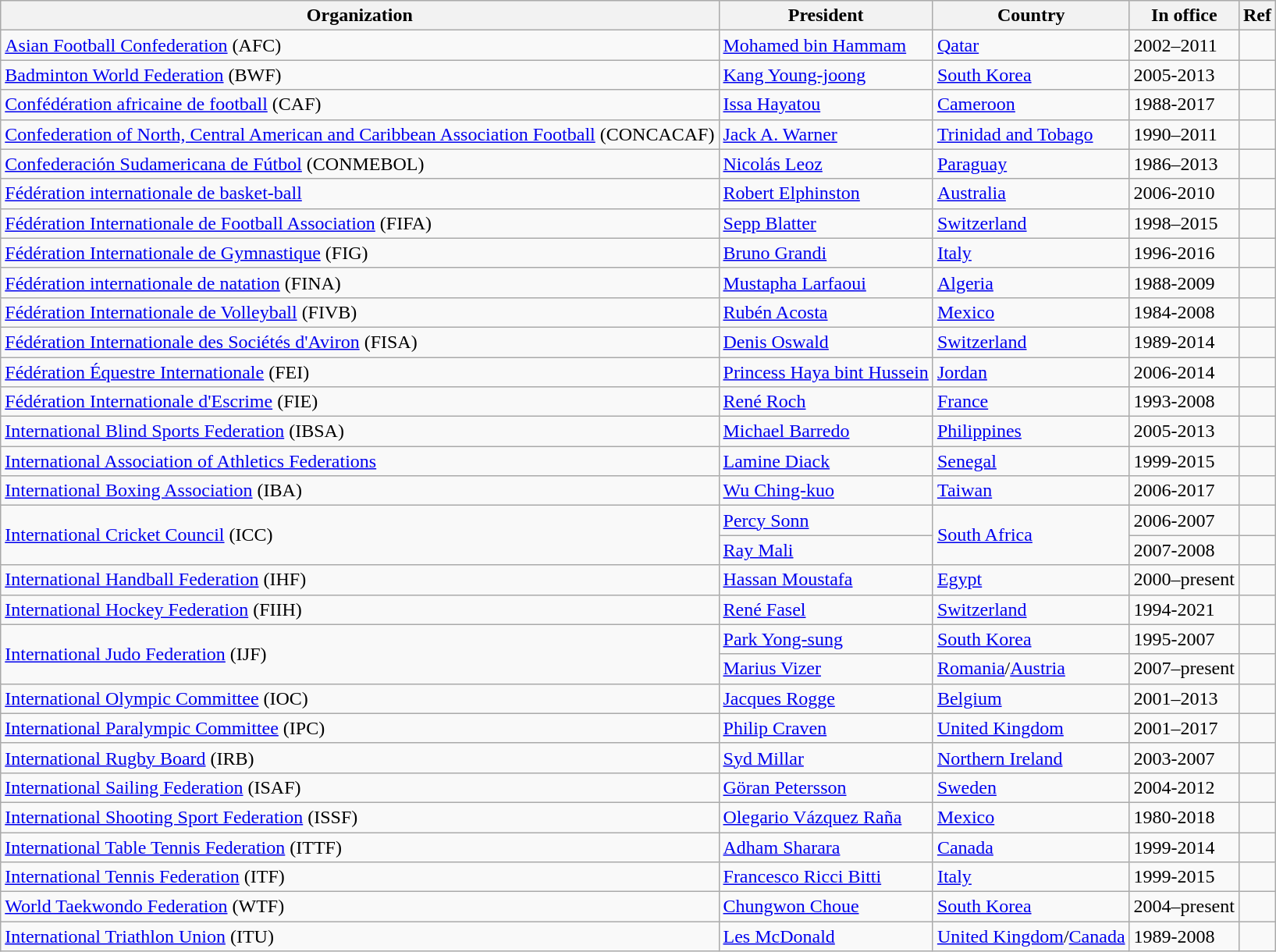<table class="wikitable unsortable">
<tr>
<th>Organization</th>
<th>President</th>
<th>Country</th>
<th>In office</th>
<th>Ref</th>
</tr>
<tr>
<td><a href='#'>Asian Football Confederation</a> (AFC)</td>
<td><a href='#'>Mohamed bin Hammam</a></td>
<td><a href='#'>Qatar</a></td>
<td>2002–2011</td>
<td></td>
</tr>
<tr>
<td><a href='#'>Badminton World Federation</a> (BWF)</td>
<td><a href='#'>Kang Young-joong</a></td>
<td><a href='#'>South Korea</a></td>
<td>2005-2013</td>
<td></td>
</tr>
<tr>
<td><a href='#'>Confédération africaine de football</a> (CAF)</td>
<td><a href='#'>Issa Hayatou</a></td>
<td><a href='#'>Cameroon</a></td>
<td>1988-2017</td>
<td></td>
</tr>
<tr>
<td><a href='#'>Confederation of North, Central American and Caribbean Association Football</a> (CONCACAF)</td>
<td><a href='#'>Jack A. Warner</a></td>
<td><a href='#'>Trinidad and Tobago</a></td>
<td>1990–2011</td>
<td></td>
</tr>
<tr>
<td><a href='#'>Confederación Sudamericana de Fútbol</a> (CONMEBOL)</td>
<td><a href='#'>Nicolás Leoz</a></td>
<td><a href='#'>Paraguay</a></td>
<td>1986–2013</td>
<td></td>
</tr>
<tr>
<td><a href='#'>Fédération internationale de basket-ball</a></td>
<td><a href='#'>Robert Elphinston</a></td>
<td><a href='#'>Australia</a></td>
<td>2006-2010</td>
<td></td>
</tr>
<tr>
<td><a href='#'>Fédération Internationale de Football Association</a> (FIFA)</td>
<td><a href='#'>Sepp Blatter</a></td>
<td><a href='#'>Switzerland</a></td>
<td>1998–2015</td>
<td></td>
</tr>
<tr>
<td><a href='#'>Fédération Internationale de Gymnastique</a> (FIG)</td>
<td><a href='#'>Bruno Grandi</a></td>
<td><a href='#'>Italy</a></td>
<td>1996-2016</td>
<td></td>
</tr>
<tr>
<td><a href='#'>Fédération internationale de natation</a> (FINA)</td>
<td><a href='#'>Mustapha Larfaoui</a></td>
<td><a href='#'>Algeria</a></td>
<td>1988-2009</td>
<td></td>
</tr>
<tr>
<td><a href='#'>Fédération Internationale de Volleyball</a> (FIVB)</td>
<td><a href='#'>Rubén Acosta</a></td>
<td><a href='#'>Mexico</a></td>
<td>1984-2008</td>
<td></td>
</tr>
<tr>
<td><a href='#'>Fédération Internationale des Sociétés d'Aviron</a> (FISA)</td>
<td><a href='#'>Denis Oswald</a></td>
<td><a href='#'>Switzerland</a></td>
<td>1989-2014</td>
<td></td>
</tr>
<tr>
<td><a href='#'>Fédération Équestre Internationale</a> (FEI)</td>
<td><a href='#'>Princess Haya bint Hussein</a></td>
<td><a href='#'>Jordan</a></td>
<td>2006-2014</td>
<td></td>
</tr>
<tr>
<td><a href='#'>Fédération Internationale d'Escrime</a> (FIE)</td>
<td><a href='#'>René Roch</a></td>
<td><a href='#'>France</a></td>
<td>1993-2008</td>
<td></td>
</tr>
<tr>
<td><a href='#'>International Blind Sports Federation</a> (IBSA)</td>
<td><a href='#'>Michael Barredo</a></td>
<td><a href='#'>Philippines</a></td>
<td>2005-2013</td>
<td></td>
</tr>
<tr>
<td><a href='#'>International Association of Athletics Federations</a></td>
<td><a href='#'>Lamine Diack</a></td>
<td><a href='#'>Senegal</a></td>
<td>1999-2015</td>
<td></td>
</tr>
<tr>
<td><a href='#'>International Boxing Association</a> (IBA)</td>
<td><a href='#'>Wu Ching-kuo</a></td>
<td><a href='#'>Taiwan</a></td>
<td>2006-2017</td>
<td></td>
</tr>
<tr>
<td rowspan="2"><a href='#'>International Cricket Council</a> (ICC)</td>
<td><a href='#'>Percy Sonn</a></td>
<td rowspan="2"><a href='#'>South Africa</a></td>
<td>2006-2007</td>
<td></td>
</tr>
<tr>
<td><a href='#'>Ray Mali</a></td>
<td>2007-2008</td>
<td></td>
</tr>
<tr>
<td><a href='#'>International Handball Federation</a> (IHF)</td>
<td><a href='#'>Hassan Moustafa</a></td>
<td><a href='#'>Egypt</a></td>
<td>2000–present</td>
<td></td>
</tr>
<tr>
<td><a href='#'>International Hockey Federation</a> (FIIH)</td>
<td><a href='#'>René Fasel</a></td>
<td><a href='#'>Switzerland</a></td>
<td>1994-2021</td>
<td></td>
</tr>
<tr>
<td rowspan="2"><a href='#'>International Judo Federation</a> (IJF)</td>
<td><a href='#'>Park Yong-sung</a></td>
<td><a href='#'>South Korea</a></td>
<td>1995-2007</td>
<td></td>
</tr>
<tr>
<td><a href='#'>Marius Vizer</a></td>
<td><a href='#'>Romania</a>/<a href='#'>Austria</a></td>
<td>2007–present</td>
<td></td>
</tr>
<tr>
<td><a href='#'>International Olympic Committee</a> (IOC)</td>
<td><a href='#'>Jacques Rogge</a></td>
<td><a href='#'>Belgium</a></td>
<td>2001–2013</td>
<td></td>
</tr>
<tr>
<td><a href='#'>International Paralympic Committee</a> (IPC)</td>
<td><a href='#'>Philip Craven</a></td>
<td><a href='#'>United Kingdom</a></td>
<td>2001–2017</td>
<td></td>
</tr>
<tr>
<td><a href='#'>International Rugby Board</a> (IRB)</td>
<td><a href='#'>Syd Millar</a></td>
<td><a href='#'>Northern Ireland</a></td>
<td>2003-2007</td>
<td></td>
</tr>
<tr>
<td><a href='#'>International Sailing Federation</a> (ISAF)</td>
<td><a href='#'>Göran Petersson</a></td>
<td><a href='#'>Sweden</a></td>
<td>2004-2012</td>
<td></td>
</tr>
<tr>
<td><a href='#'>International Shooting Sport Federation</a> (ISSF)</td>
<td><a href='#'>Olegario Vázquez Raña</a></td>
<td><a href='#'>Mexico</a></td>
<td>1980-2018</td>
<td></td>
</tr>
<tr>
<td><a href='#'>International Table Tennis Federation</a> (ITTF)</td>
<td><a href='#'>Adham Sharara</a></td>
<td><a href='#'>Canada</a></td>
<td>1999-2014</td>
<td></td>
</tr>
<tr>
<td><a href='#'>International Tennis Federation</a> (ITF)</td>
<td><a href='#'>Francesco Ricci Bitti</a></td>
<td><a href='#'>Italy</a></td>
<td>1999-2015</td>
<td></td>
</tr>
<tr>
<td><a href='#'>World Taekwondo Federation</a> (WTF)</td>
<td><a href='#'>Chungwon Choue</a></td>
<td><a href='#'>South Korea</a></td>
<td>2004–present</td>
<td></td>
</tr>
<tr>
<td><a href='#'>International Triathlon Union</a> (ITU)</td>
<td><a href='#'>Les McDonald</a></td>
<td><a href='#'>United Kingdom</a>/<a href='#'>Canada</a></td>
<td>1989-2008</td>
<td></td>
</tr>
</table>
